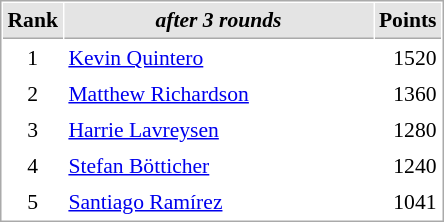<table cellspacing="1" cellpadding="3" style="border:1px solid #aaa; font-size:90%;">
<tr style="background:#e4e4e4;">
<th style="border-bottom:1px solid #aaa; width:10px;">Rank</th>
<th style="border-bottom:1px solid #aaa; width:200px; white-space:nowrap;"><em>after 3 rounds</em> </th>
<th style="border-bottom:1px solid #aaa; width:20px;">Points</th>
</tr>
<tr>
<td align=center>1</td>
<td> <a href='#'>Kevin Quintero</a></td>
<td align=right>1520</td>
</tr>
<tr>
<td align=center>2</td>
<td> <a href='#'>Matthew Richardson</a></td>
<td align=right>1360</td>
</tr>
<tr>
<td align=center>3</td>
<td> <a href='#'>Harrie Lavreysen</a></td>
<td align=right>1280</td>
</tr>
<tr>
<td align=center>4</td>
<td> <a href='#'>Stefan Bötticher</a></td>
<td align=right>1240</td>
</tr>
<tr>
<td align=center>5</td>
<td> <a href='#'>Santiago Ramírez</a></td>
<td align=right>1041</td>
</tr>
</table>
